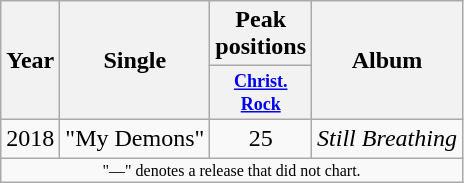<table class="wikitable" style="text-align:center;">
<tr>
<th rowspan="2">Year</th>
<th rowspan="2">Single</th>
<th colspan="1">Peak positions</th>
<th rowspan="2">Album</th>
</tr>
<tr>
<th style="width:3em;font-size:75%"><a href='#'>Christ.<br>Rock</a><br></th>
</tr>
<tr>
<td rowspan="1">2018</td>
<td>"My Demons"</td>
<td>25</td>
<td rowspan="1"><em>Still Breathing</em></td>
</tr>
<tr>
<td colspan="5" style="text-align:center; font-size:8pt;">"—" denotes a release that did not chart.</td>
</tr>
</table>
